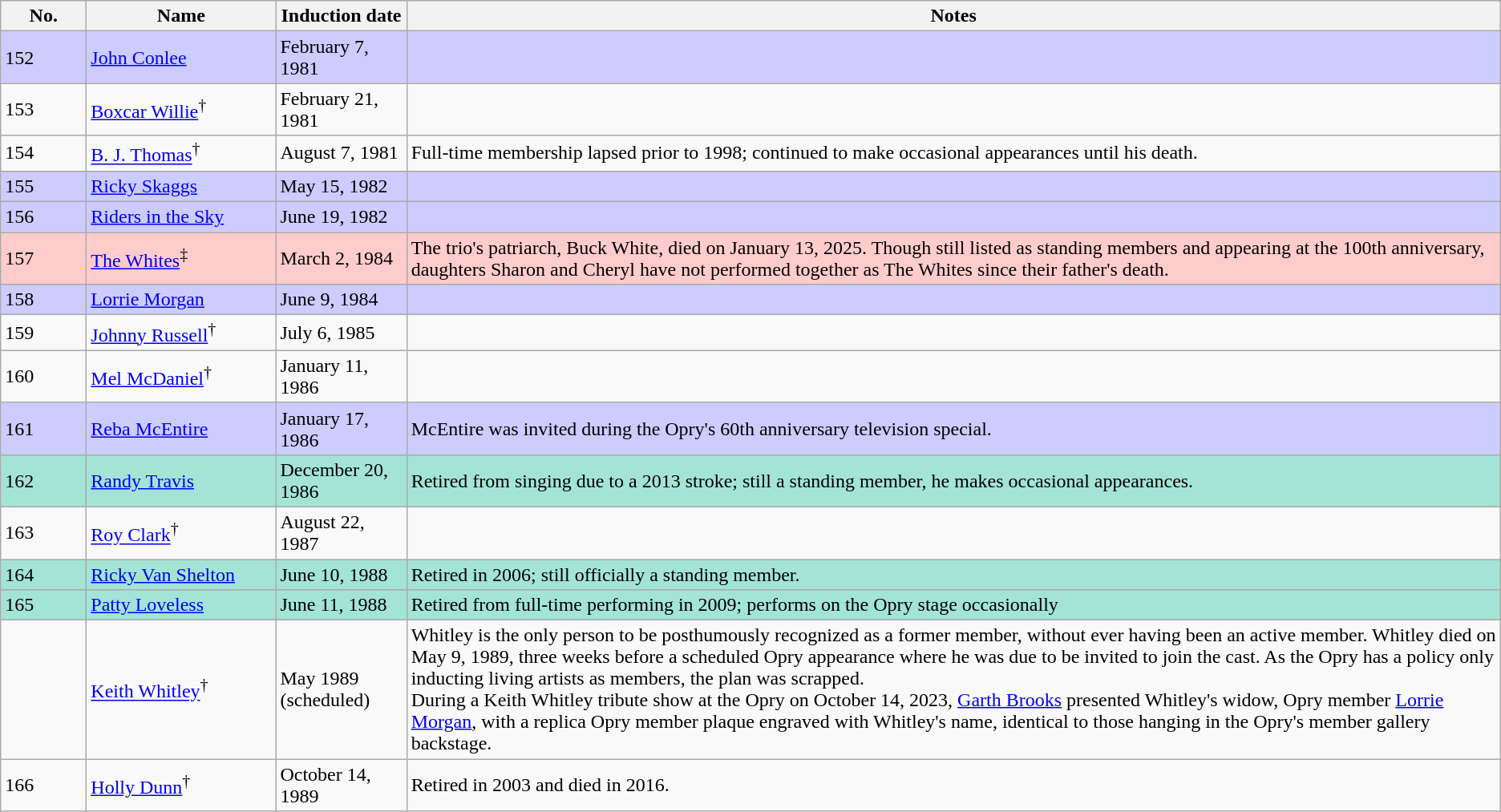<table class="wikitable sortable">
<tr>
<th scope="col" style="width:4em;">No.</th>
<th scope="col" style="width:150px;">Name</th>
<th scope="col" class="unsortable" >Induction date</th>
<th scope="col">Notes</th>
</tr>
<tr style="background:#ccccff">
<td>152</td>
<td><a href='#'>John Conlee</a></td>
<td>February 7, 1981</td>
<td></td>
</tr>
<tr>
<td>153</td>
<td><a href='#'>Boxcar Willie</a><sup>†</sup></td>
<td>February 21, 1981</td>
<td></td>
</tr>
<tr>
<td>154</td>
<td><a href='#'>B. J. Thomas</a><sup>†</sup></td>
<td>August 7, 1981</td>
<td>Full-time membership lapsed prior to 1998; continued to make occasional appearances until his death.</td>
</tr>
<tr style="background:#ccccff">
<td>155</td>
<td><a href='#'>Ricky Skaggs</a></td>
<td>May 15, 1982</td>
<td></td>
</tr>
<tr style="background:#ccccff">
<td>156</td>
<td><a href='#'>Riders in the Sky</a></td>
<td>June 19, 1982</td>
<td></td>
</tr>
<tr style="background:#ffcccc">
<td>157</td>
<td><a href='#'>The Whites</a><sup>‡</sup></td>
<td>March 2, 1984</td>
<td>The trio's patriarch, Buck White, died on January 13, 2025. Though still listed as standing members and appearing at the 100th anniversary, daughters Sharon and Cheryl have not performed together as The Whites since their father's death.</td>
</tr>
<tr style="background:#ccccff">
<td>158</td>
<td><a href='#'>Lorrie Morgan</a></td>
<td>June 9, 1984</td>
<td></td>
</tr>
<tr>
<td>159</td>
<td><a href='#'>Johnny Russell</a><sup>†</sup></td>
<td>July 6, 1985</td>
<td></td>
</tr>
<tr>
<td>160</td>
<td><a href='#'>Mel McDaniel</a><sup>†</sup></td>
<td>January 11, 1986</td>
<td></td>
</tr>
<tr style="background:#ccccff">
<td>161</td>
<td><a href='#'>Reba McEntire</a></td>
<td>January 17, 1986</td>
<td>McEntire was invited during the Opry's 60th anniversary television special.</td>
</tr>
<tr style="background:#A3E4D7">
<td>162</td>
<td><a href='#'>Randy Travis</a></td>
<td>December 20, 1986</td>
<td>Retired from singing due to a 2013 stroke; still a standing member, he makes occasional appearances.</td>
</tr>
<tr>
<td>163</td>
<td><a href='#'>Roy Clark</a><sup>†</sup></td>
<td>August 22, 1987</td>
<td></td>
</tr>
<tr style="background:#A3E4D7">
<td>164</td>
<td><a href='#'>Ricky Van Shelton</a></td>
<td>June 10, 1988</td>
<td>Retired in 2006; still officially a standing member.</td>
</tr>
<tr style="background:#A3E4D7">
<td>165</td>
<td><a href='#'>Patty Loveless</a></td>
<td>June 11, 1988</td>
<td>Retired from full-time performing in 2009; performs on the Opry stage occasionally</td>
</tr>
<tr>
<td></td>
<td><a href='#'>Keith Whitley</a><sup>†</sup></td>
<td>May 1989 (scheduled)</td>
<td>Whitley is the only person to be posthumously recognized as a former member, without ever having been an active member. Whitley died on May 9, 1989, three weeks before a scheduled Opry appearance where he was due to be invited to join the cast. As the Opry has a policy only inducting living artists as members, the plan was scrapped.<br>During a Keith Whitley tribute show at the Opry on October 14, 2023, <a href='#'>Garth Brooks</a> presented Whitley's widow, Opry member <a href='#'>Lorrie Morgan</a>, with a replica Opry member plaque engraved with Whitley's name, identical to those hanging in the Opry's member gallery backstage.</td>
</tr>
<tr>
<td>166</td>
<td><a href='#'>Holly Dunn</a><sup>†</sup></td>
<td>October 14, 1989</td>
<td>Retired in 2003 and died in 2016.</td>
</tr>
</table>
